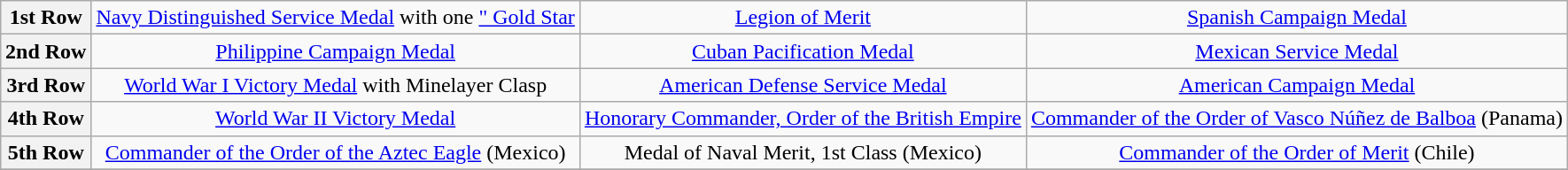<table class="wikitable" style="margin:1em auto; text-align:center;">
<tr>
<th>1st Row</th>
<td colspan="4"><a href='#'>Navy Distinguished Service Medal</a> with one <a href='#'>" Gold Star</a></td>
<td colspan="4"><a href='#'>Legion of Merit</a></td>
<td colspan="4"><a href='#'>Spanish Campaign Medal</a></td>
</tr>
<tr>
<th>2nd Row</th>
<td colspan="4"><a href='#'>Philippine Campaign Medal</a></td>
<td colspan="4"><a href='#'>Cuban Pacification Medal</a></td>
<td colspan="4"><a href='#'>Mexican Service Medal</a></td>
</tr>
<tr>
<th>3rd Row</th>
<td colspan="4"><a href='#'>World War I Victory Medal</a> with Minelayer Clasp</td>
<td colspan="4"><a href='#'>American Defense Service Medal</a></td>
<td colspan="4"><a href='#'>American Campaign Medal</a></td>
</tr>
<tr>
<th>4th Row</th>
<td colspan="4"><a href='#'>World War II Victory Medal</a></td>
<td colspan="4"><a href='#'>Honorary Commander, Order of the British Empire</a></td>
<td colspan="4"><a href='#'>Commander of the Order of Vasco Núñez de Balboa</a> (Panama)</td>
</tr>
<tr>
<th>5th Row</th>
<td colspan="4"><a href='#'>Commander of the Order of the Aztec Eagle</a> (Mexico)</td>
<td colspan="4">Medal of Naval Merit, 1st Class (Mexico)</td>
<td colspan="4"><a href='#'>Commander of the Order of Merit</a> (Chile)</td>
</tr>
<tr>
</tr>
</table>
